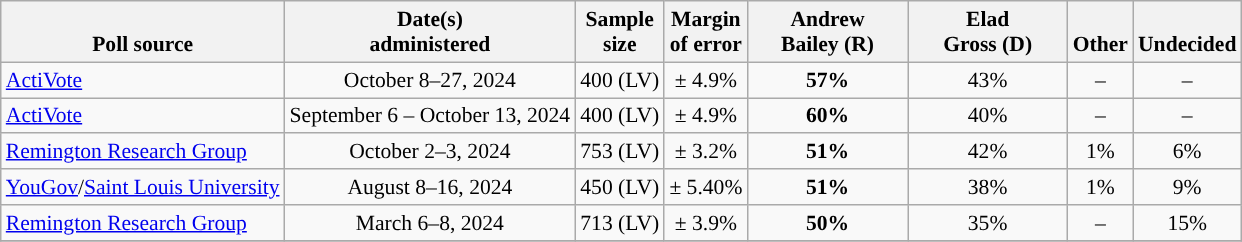<table class="wikitable" style="font-size:90%;text-align:center;">
<tr style="vertical-align:bottom">
<th>Poll source</th>
<th>Date(s)<br>administered</th>
<th>Sample<br>size</th>
<th>Margin<br>of error</th>
<th style="width:100px;">Andrew<br>Bailey (R)</th>
<th style="width:100px;">Elad<br>Gross (D)</th>
<th>Other</th>
<th>Undecided</th>
</tr>
<tr>
<td style="text-align:left;"><a href='#'>ActiVote</a></td>
<td>October 8–27, 2024</td>
<td>400 (LV)</td>
<td>± 4.9%</td>
<td><strong>57%</strong></td>
<td>43%</td>
<td>–</td>
<td>–</td>
</tr>
<tr>
<td style="text-align:left;"><a href='#'>ActiVote</a></td>
<td>September 6 – October 13, 2024</td>
<td>400 (LV)</td>
<td>± 4.9%</td>
<td><strong>60%</strong></td>
<td>40%</td>
<td>–</td>
<td>–</td>
</tr>
<tr>
<td style="text-align:left;"><a href='#'>Remington Research Group</a></td>
<td>October 2–3, 2024</td>
<td>753 (LV)</td>
<td>± 3.2%</td>
<td><strong>51%</strong></td>
<td>42%</td>
<td>1%</td>
<td>6%</td>
</tr>
<tr>
<td style="text-align:left;"><a href='#'>YouGov</a>/<a href='#'>Saint Louis University</a></td>
<td>August 8–16, 2024</td>
<td>450 (LV)</td>
<td>± 5.40%</td>
<td><strong>51%</strong></td>
<td>38%</td>
<td>1%</td>
<td>9%</td>
</tr>
<tr>
<td style="text-align:left;"><a href='#'>Remington Research Group</a></td>
<td>March 6–8, 2024</td>
<td>713 (LV)</td>
<td>± 3.9%</td>
<td><strong>50%</strong></td>
<td>35%</td>
<td>–</td>
<td>15%</td>
</tr>
<tr>
</tr>
</table>
